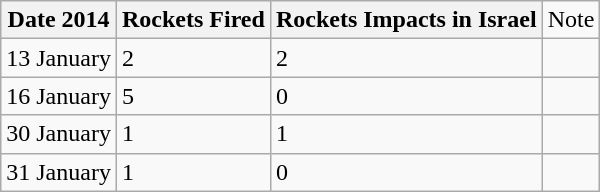<table class="wikitable">
<tr>
<th>Date 2014</th>
<th>Rockets Fired</th>
<th>Rockets Impacts in Israel</th>
<td>Note</td>
</tr>
<tr>
<td>13 January</td>
<td>2</td>
<td>2</td>
<td></td>
</tr>
<tr>
<td>16 January</td>
<td>5</td>
<td>0</td>
<td></td>
</tr>
<tr>
<td>30 January</td>
<td>1</td>
<td>1</td>
<td></td>
</tr>
<tr>
<td>31 January</td>
<td>1</td>
<td>0</td>
<td></td>
</tr>
</table>
